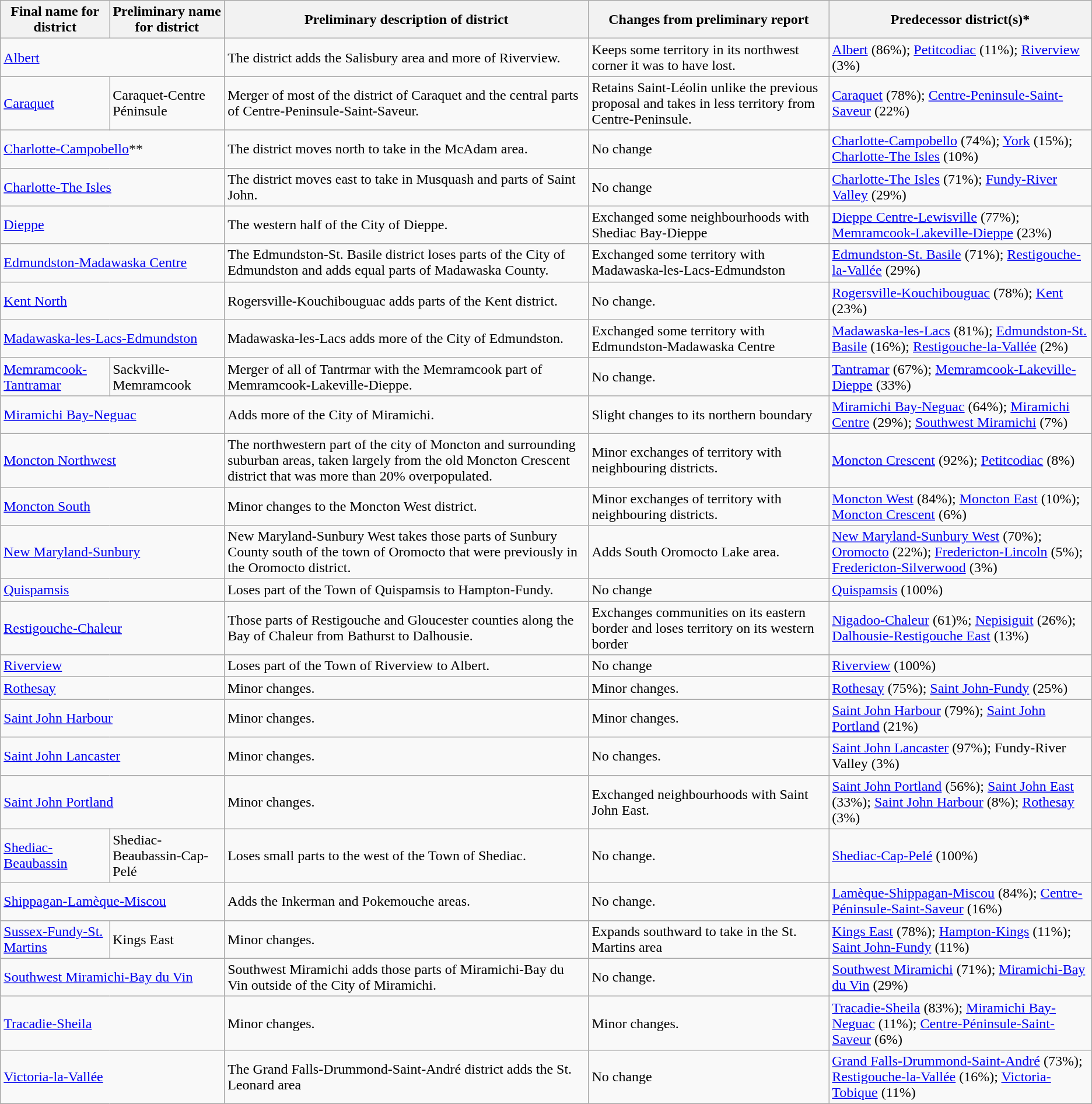<table class="wikitable">
<tr>
<th>Final name for district</th>
<th>Preliminary name for district</th>
<th>Preliminary description of district</th>
<th>Changes from preliminary report</th>
<th>Predecessor district(s)*</th>
</tr>
<tr>
<td colspan=2><a href='#'>Albert</a></td>
<td>The district adds the Salisbury area and more of Riverview.</td>
<td>Keeps some territory in its northwest corner it was to have lost.</td>
<td><a href='#'>Albert</a> (86%); <a href='#'>Petitcodiac</a> (11%); <a href='#'>Riverview</a> (3%)</td>
</tr>
<tr>
<td><a href='#'>Caraquet</a></td>
<td>Caraquet-Centre Péninsule</td>
<td>Merger of most of the district of Caraquet and the central parts of Centre-Peninsule-Saint-Saveur.</td>
<td>Retains Saint-Léolin unlike the previous proposal and takes in less territory from Centre-Peninsule.</td>
<td><a href='#'>Caraquet</a> (78%); <a href='#'>Centre-Peninsule-Saint-Saveur</a> (22%)</td>
</tr>
<tr>
<td colspan=2><a href='#'>Charlotte-Campobello</a>**</td>
<td>The district moves north to take in the McAdam area.</td>
<td>No change</td>
<td><a href='#'>Charlotte-Campobello</a> (74%); <a href='#'>York</a> (15%); <a href='#'>Charlotte-The Isles</a> (10%)</td>
</tr>
<tr>
<td colspan=2><a href='#'>Charlotte-The Isles</a></td>
<td>The district moves east to take in Musquash and parts of Saint John.</td>
<td>No change</td>
<td><a href='#'>Charlotte-The Isles</a> (71%); <a href='#'>Fundy-River Valley</a> (29%)</td>
</tr>
<tr>
<td colspan=2><a href='#'>Dieppe</a></td>
<td>The western half of the City of Dieppe.</td>
<td>Exchanged some neighbourhoods with Shediac Bay-Dieppe</td>
<td><a href='#'>Dieppe Centre-Lewisville</a> (77%); <a href='#'>Memramcook-Lakeville-Dieppe</a> (23%)</td>
</tr>
<tr>
<td colspan=2><a href='#'>Edmundston-Madawaska Centre</a></td>
<td>The Edmundston-St. Basile district loses parts of the City of Edmundston and adds equal parts of Madawaska County.</td>
<td>Exchanged some territory with Madawaska-les-Lacs-Edmundston</td>
<td><a href='#'>Edmundston-St. Basile</a> (71%); <a href='#'>Restigouche-la-Vallée</a> (29%)</td>
</tr>
<tr>
<td colspan=2><a href='#'>Kent North</a></td>
<td>Rogersville-Kouchibouguac adds parts of the Kent district.</td>
<td>No change.</td>
<td><a href='#'>Rogersville-Kouchibouguac</a> (78%); <a href='#'>Kent</a> (23%)</td>
</tr>
<tr>
<td colspan=2><a href='#'>Madawaska-les-Lacs-Edmundston</a></td>
<td>Madawaska-les-Lacs adds more of the City of Edmundston.</td>
<td>Exchanged some territory with Edmundston-Madawaska Centre</td>
<td><a href='#'>Madawaska-les-Lacs</a> (81%); <a href='#'>Edmundston-St. Basile</a> (16%); <a href='#'>Restigouche-la-Vallée</a> (2%)</td>
</tr>
<tr>
<td><a href='#'>Memramcook-Tantramar</a></td>
<td>Sackville-Memramcook</td>
<td>Merger of all of Tantrmar with the Memramcook part of Memramcook-Lakeville-Dieppe.</td>
<td>No change.</td>
<td><a href='#'>Tantramar</a> (67%); <a href='#'>Memramcook-Lakeville-Dieppe</a> (33%)</td>
</tr>
<tr>
<td colspan=2><a href='#'>Miramichi Bay-Neguac</a></td>
<td>Adds more of the City of Miramichi.</td>
<td>Slight changes to its northern boundary</td>
<td><a href='#'>Miramichi Bay-Neguac</a> (64%); <a href='#'>Miramichi Centre</a> (29%); <a href='#'>Southwest Miramichi</a> (7%)</td>
</tr>
<tr>
<td colspan=2><a href='#'>Moncton Northwest</a></td>
<td>The northwestern part of the city of Moncton and surrounding suburban areas, taken largely from the old Moncton Crescent district that was more than 20% overpopulated.</td>
<td>Minor exchanges of territory with neighbouring districts.</td>
<td><a href='#'>Moncton Crescent</a> (92%); <a href='#'>Petitcodiac</a> (8%)</td>
</tr>
<tr>
<td colspan=2><a href='#'>Moncton South</a></td>
<td>Minor changes to the Moncton West district.</td>
<td>Minor exchanges of territory with neighbouring districts.</td>
<td><a href='#'>Moncton West</a> (84%); <a href='#'>Moncton East</a> (10%); <a href='#'>Moncton Crescent</a> (6%)</td>
</tr>
<tr>
<td colspan=2><a href='#'>New Maryland-Sunbury</a></td>
<td>New Maryland-Sunbury West takes those parts of Sunbury County south of the town of Oromocto that were previously in the Oromocto district.</td>
<td>Adds South Oromocto Lake area.</td>
<td><a href='#'>New Maryland-Sunbury West</a> (70%); <a href='#'>Oromocto</a> (22%); <a href='#'>Fredericton-Lincoln</a> (5%); <a href='#'>Fredericton-Silverwood</a> (3%)</td>
</tr>
<tr>
<td colspan=2><a href='#'>Quispamsis</a></td>
<td>Loses part of the Town of Quispamsis to Hampton-Fundy.</td>
<td>No change</td>
<td><a href='#'>Quispamsis</a> (100%)</td>
</tr>
<tr>
<td colspan=2><a href='#'>Restigouche-Chaleur</a></td>
<td>Those parts of Restigouche and Gloucester counties along the Bay of Chaleur from Bathurst to Dalhousie.</td>
<td>Exchanges communities on its eastern border and loses territory on its western border</td>
<td><a href='#'>Nigadoo-Chaleur</a> (61)%; <a href='#'>Nepisiguit</a> (26%); <a href='#'>Dalhousie-Restigouche East</a> (13%)</td>
</tr>
<tr>
<td colspan=2><a href='#'>Riverview</a></td>
<td>Loses part of the Town of Riverview to Albert.</td>
<td>No change</td>
<td><a href='#'>Riverview</a> (100%)</td>
</tr>
<tr>
<td colspan=2><a href='#'>Rothesay</a></td>
<td>Minor changes.</td>
<td>Minor changes.</td>
<td><a href='#'>Rothesay</a> (75%); <a href='#'>Saint John-Fundy</a> (25%)</td>
</tr>
<tr>
<td colspan=2><a href='#'>Saint John Harbour</a></td>
<td>Minor changes.</td>
<td>Minor changes.</td>
<td><a href='#'>Saint John Harbour</a> (79%); <a href='#'>Saint John Portland</a> (21%)</td>
</tr>
<tr>
<td colspan=2><a href='#'>Saint John Lancaster</a></td>
<td>Minor changes.</td>
<td>No changes.</td>
<td><a href='#'>Saint John Lancaster</a> (97%); Fundy-River Valley (3%)</td>
</tr>
<tr>
<td colspan=2><a href='#'>Saint John Portland</a></td>
<td>Minor changes.</td>
<td>Exchanged neighbourhoods with Saint John East.</td>
<td><a href='#'>Saint John Portland</a> (56%); <a href='#'>Saint John East</a> (33%); <a href='#'>Saint John Harbour</a> (8%); <a href='#'>Rothesay</a> (3%)</td>
</tr>
<tr>
<td><a href='#'>Shediac-Beaubassin</a></td>
<td>Shediac-Beaubassin-Cap-Pelé</td>
<td>Loses small parts to the west of the Town of Shediac.</td>
<td>No change.</td>
<td><a href='#'>Shediac-Cap-Pelé</a> (100%)</td>
</tr>
<tr>
<td colspan=2><a href='#'>Shippagan-Lamèque-Miscou</a></td>
<td>Adds the Inkerman and Pokemouche areas.</td>
<td>No change.</td>
<td><a href='#'>Lamèque-Shippagan-Miscou</a> (84%); <a href='#'>Centre-Péninsule-Saint-Saveur</a> (16%)</td>
</tr>
<tr>
<td><a href='#'>Sussex-Fundy-St. Martins</a></td>
<td>Kings East</td>
<td>Minor changes.</td>
<td>Expands southward to take in the St. Martins area</td>
<td><a href='#'>Kings East</a> (78%); <a href='#'>Hampton-Kings</a> (11%); <a href='#'>Saint John-Fundy</a> (11%)</td>
</tr>
<tr>
<td colspan=2><a href='#'>Southwest Miramichi-Bay du Vin</a></td>
<td>Southwest Miramichi adds those parts of Miramichi-Bay du Vin outside of the City of Miramichi.</td>
<td>No change.</td>
<td><a href='#'>Southwest Miramichi</a> (71%); <a href='#'>Miramichi-Bay du Vin</a> (29%)</td>
</tr>
<tr>
<td colspan=2><a href='#'>Tracadie-Sheila</a></td>
<td>Minor changes.</td>
<td>Minor changes.</td>
<td><a href='#'>Tracadie-Sheila</a> (83%); <a href='#'>Miramichi Bay-Neguac</a> (11%); <a href='#'>Centre-Péninsule-Saint-Saveur</a> (6%)</td>
</tr>
<tr>
<td colspan=2><a href='#'>Victoria-la-Vallée</a></td>
<td>The Grand Falls-Drummond-Saint-André district adds the St. Leonard area</td>
<td>No change</td>
<td><a href='#'>Grand Falls-Drummond-Saint-André</a> (73%); <a href='#'>Restigouche-la-Vallée</a> (16%); <a href='#'>Victoria-Tobique</a> (11%)</td>
</tr>
</table>
